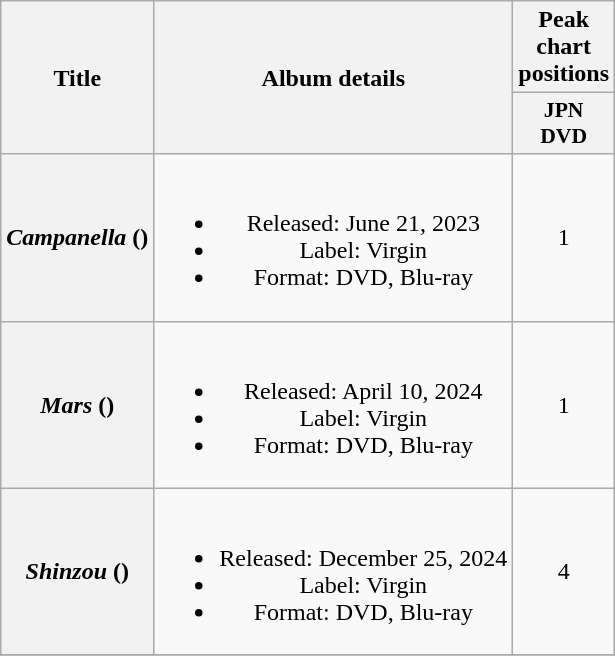<table class="wikitable plainrowheaders" style="text-align:center">
<tr>
<th rowspan="2" scope="col">Title</th>
<th rowspan="2" scope="col">Album details</th>
<th>Peak chart positions</th>
</tr>
<tr>
<th scope="col" style="width:2.5em;font-size:90%;">JPN<br>DVD<br></th>
</tr>
<tr>
<th scope="row"><em>Campanella</em> ()</th>
<td><br><ul><li>Released: June 21, 2023</li><li>Label: Virgin</li><li>Format: DVD, Blu-ray</li></ul></td>
<td>1</td>
</tr>
<tr>
<th scope="row"><em>Mars</em> (<em></em>)</th>
<td><br><ul><li>Released: April 10, 2024</li><li>Label: Virgin</li><li>Format: DVD, Blu-ray</li></ul></td>
<td>1</td>
</tr>
<tr>
<th scope="row"><em>Shinzou</em> (<em></em>)</th>
<td><br><ul><li>Released: December 25, 2024</li><li>Label: Virgin</li><li>Format: DVD, Blu-ray</li></ul></td>
<td>4</td>
</tr>
<tr>
</tr>
</table>
